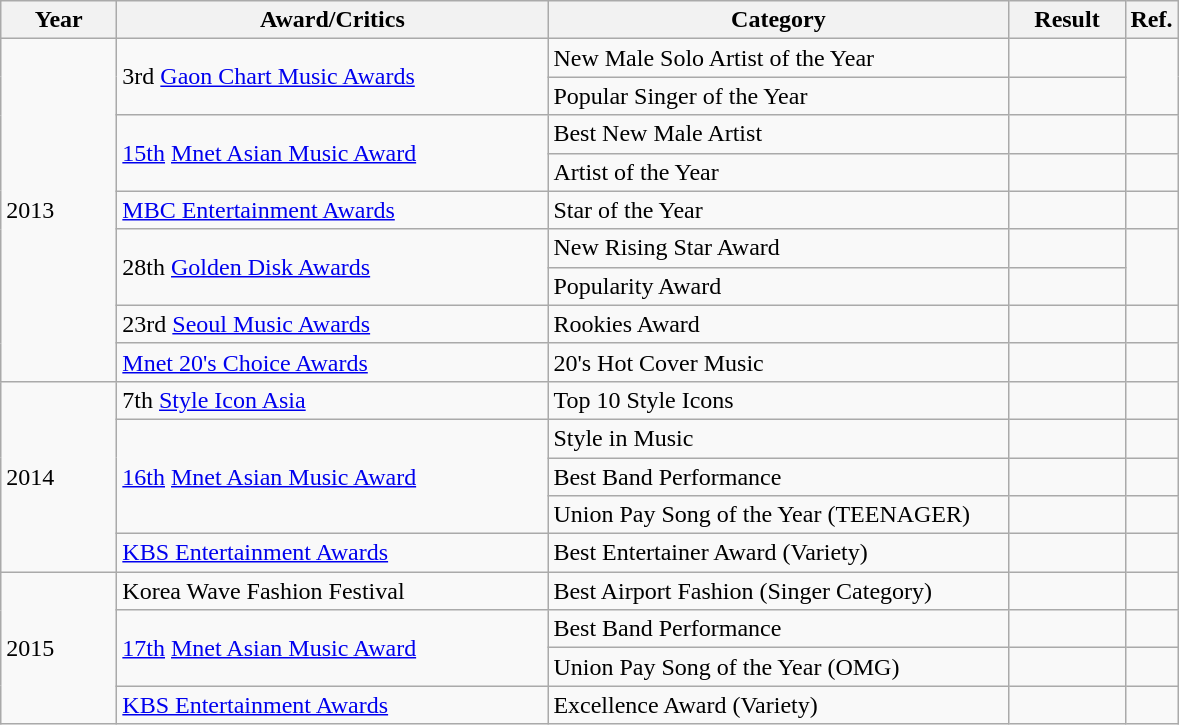<table class="wikitable">
<tr>
<th width="70">Year</th>
<th width="280">Award/Critics</th>
<th width="300">Category</th>
<th width="70">Result</th>
<th>Ref.</th>
</tr>
<tr>
<td rowspan="9">2013</td>
<td rowspan="2">3rd <a href='#'>Gaon Chart Music Awards</a></td>
<td>New Male Solo Artist of the Year</td>
<td></td>
<td rowspan="2"></td>
</tr>
<tr>
<td>Popular Singer of the Year </td>
<td></td>
</tr>
<tr>
<td rowspan="2"><a href='#'>15th</a> <a href='#'>Mnet Asian Music Award</a></td>
<td>Best New Male Artist</td>
<td></td>
<td></td>
</tr>
<tr>
<td>Artist of the Year</td>
<td></td>
<td></td>
</tr>
<tr>
<td><a href='#'>MBC Entertainment Awards</a></td>
<td>Star of the Year</td>
<td></td>
<td></td>
</tr>
<tr>
<td rowspan="2">28th <a href='#'>Golden Disk Awards</a></td>
<td>New Rising Star Award</td>
<td></td>
<td rowspan="2"></td>
</tr>
<tr>
<td>Popularity Award</td>
<td></td>
</tr>
<tr>
<td>23rd <a href='#'>Seoul Music Awards</a></td>
<td>Rookies Award</td>
<td></td>
<td></td>
</tr>
<tr>
<td><a href='#'>Mnet 20's Choice Awards</a></td>
<td>20's Hot Cover Music </td>
<td></td>
<td></td>
</tr>
<tr>
<td rowspan="5">2014</td>
<td>7th <a href='#'>Style Icon Asia</a></td>
<td>Top 10 Style Icons</td>
<td></td>
<td></td>
</tr>
<tr>
<td rowspan="3"><a href='#'>16th</a> <a href='#'>Mnet Asian Music Award</a></td>
<td>Style in Music</td>
<td></td>
<td></td>
</tr>
<tr>
<td>Best Band Performance</td>
<td></td>
<td></td>
</tr>
<tr>
<td>Union Pay Song of the Year (TEENAGER)</td>
<td></td>
<td></td>
</tr>
<tr>
<td><a href='#'>KBS Entertainment Awards</a></td>
<td>Best Entertainer Award (Variety)</td>
<td></td>
<td></td>
</tr>
<tr>
<td rowspan="6">2015</td>
<td>Korea Wave Fashion Festival</td>
<td>Best Airport Fashion (Singer Category)</td>
<td></td>
<td></td>
</tr>
<tr>
<td rowspan="2"><a href='#'>17th</a> <a href='#'>Mnet Asian Music Award</a></td>
<td>Best Band Performance</td>
<td></td>
<td></td>
</tr>
<tr>
<td>Union Pay Song of the Year (OMG)</td>
<td></td>
<td></td>
</tr>
<tr>
<td><a href='#'>KBS Entertainment Awards</a></td>
<td>Excellence Award (Variety)</td>
<td></td>
<td></td>
</tr>
</table>
